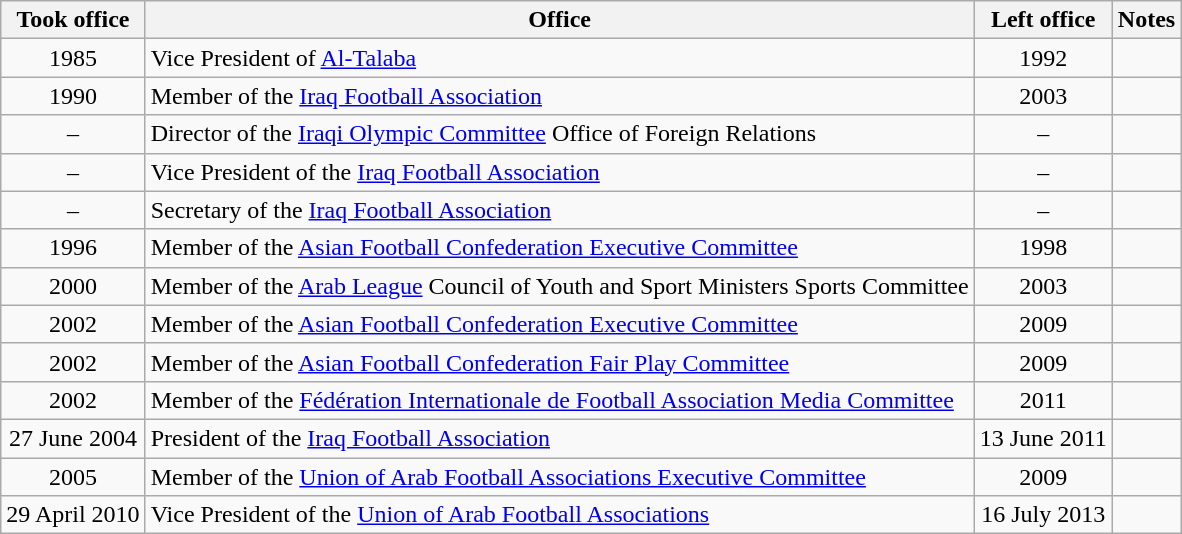<table class="wikitable sortable" style="text-align: center">
<tr>
<th>Took office</th>
<th>Office</th>
<th>Left office</th>
<th>Notes</th>
</tr>
<tr>
<td>1985</td>
<td style="text-align: left">Vice President of <a href='#'>Al-Talaba</a></td>
<td>1992</td>
<td></td>
</tr>
<tr>
<td>1990</td>
<td style="text-align: left">Member of the <a href='#'>Iraq Football Association</a></td>
<td>2003</td>
<td></td>
</tr>
<tr>
<td>–</td>
<td style="text-align: left">Director of the <a href='#'>Iraqi Olympic Committee</a> Office of Foreign Relations</td>
<td>–</td>
<td></td>
</tr>
<tr>
<td>–</td>
<td style="text-align: left">Vice President of the <a href='#'>Iraq Football Association</a></td>
<td>–</td>
<td></td>
</tr>
<tr>
<td>–</td>
<td style="text-align: left">Secretary of the <a href='#'>Iraq Football Association</a></td>
<td>–</td>
<td></td>
</tr>
<tr>
<td>1996</td>
<td style="text-align: left">Member of the <a href='#'>Asian Football Confederation Executive Committee</a></td>
<td>1998</td>
<td></td>
</tr>
<tr>
<td>2000</td>
<td style="text-align: left">Member of the <a href='#'>Arab League</a> Council of Youth and Sport Ministers Sports Committee</td>
<td>2003</td>
<td></td>
</tr>
<tr>
<td>2002</td>
<td style="text-align: left">Member of the <a href='#'>Asian Football Confederation Executive Committee</a></td>
<td>2009</td>
<td></td>
</tr>
<tr>
<td>2002</td>
<td style="text-align: left">Member of the <a href='#'>Asian Football Confederation Fair Play Committee</a></td>
<td>2009</td>
<td></td>
</tr>
<tr>
<td>2002</td>
<td style="text-align: left">Member of the <a href='#'>Fédération Internationale de Football Association Media Committee</a></td>
<td>2011</td>
<td></td>
</tr>
<tr>
<td>27 June 2004</td>
<td style="text-align: left">President of the <a href='#'>Iraq Football Association</a></td>
<td>13 June 2011</td>
<td></td>
</tr>
<tr>
<td>2005</td>
<td style="text-align: left">Member of the <a href='#'>Union of Arab Football Associations Executive Committee</a></td>
<td>2009</td>
<td></td>
</tr>
<tr>
<td>29 April 2010</td>
<td style="text-align: left">Vice President of the <a href='#'>Union of Arab Football Associations</a></td>
<td>16 July 2013</td>
<td></td>
</tr>
</table>
